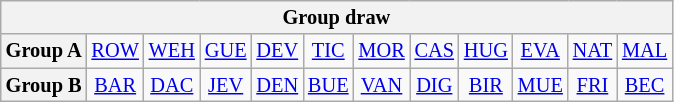<table class="wikitable" style="text-align:center; font-size:85%">
<tr>
<th colspan="12">Group draw</th>
</tr>
<tr>
<th>Group A</th>
<td> <a href='#'>ROW</a></td>
<td> <a href='#'>WEH</a></td>
<td> <a href='#'>GUE</a></td>
<td> <a href='#'>DEV</a></td>
<td> <a href='#'>TIC</a></td>
<td> <a href='#'>MOR</a></td>
<td> <a href='#'>CAS</a></td>
<td> <a href='#'>HUG</a></td>
<td> <a href='#'>EVA</a></td>
<td> <a href='#'>NAT</a></td>
<td> <a href='#'>MAL</a></td>
</tr>
<tr>
<th>Group B</th>
<td> <a href='#'>BAR</a></td>
<td> <a href='#'>DAC</a></td>
<td> <a href='#'>JEV</a></td>
<td> <a href='#'>DEN</a></td>
<td> <a href='#'>BUE</a></td>
<td> <a href='#'>VAN</a></td>
<td> <a href='#'>DIG</a></td>
<td> <a href='#'>BIR</a></td>
<td> <a href='#'>MUE</a></td>
<td> <a href='#'>FRI</a></td>
<td> <a href='#'>BEC</a></td>
</tr>
</table>
